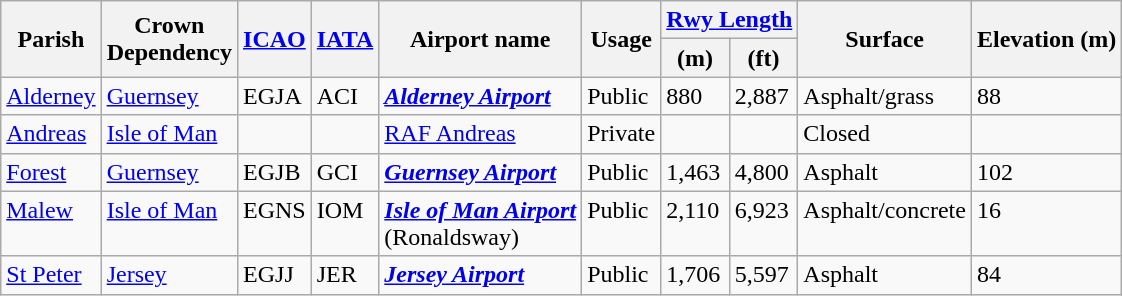<table class="wikitable sortable">
<tr>
<th rowspan=2>Parish</th>
<th rowspan=2>Crown<br>Dependency</th>
<th rowspan=2><a href='#'>ICAO</a></th>
<th rowspan=2><a href='#'>IATA</a></th>
<th rowspan=2>Airport name</th>
<th rowspan=2>Usage</th>
<th colspan=2><a href='#'>Rwy Length</a></th>
<th rowspan=2>Surface</th>
<th rowspan=2>Elevation (m)</th>
</tr>
<tr>
<th>(m)</th>
<th>(ft)</th>
</tr>
<tr valign=top>
<td><a href='#'>Alderney</a></td>
<td><a href='#'>Guernsey</a></td>
<td>EGJA</td>
<td>ACI</td>
<td><strong><em><a href='#'>Alderney Airport</a></em></strong></td>
<td>Public</td>
<td>880</td>
<td>2,887</td>
<td>Asphalt/grass</td>
<td>88</td>
</tr>
<tr valign=top>
<td><a href='#'>Andreas</a></td>
<td><a href='#'>Isle of Man</a></td>
<td></td>
<td></td>
<td><a href='#'>RAF Andreas</a></td>
<td>Private</td>
<td></td>
<td></td>
<td>Closed</td>
</tr>
<tr valign=top>
<td><a href='#'>Forest</a></td>
<td><a href='#'>Guernsey</a></td>
<td>EGJB</td>
<td>GCI</td>
<td><strong><em><a href='#'>Guernsey Airport</a></em></strong></td>
<td>Public</td>
<td>1,463</td>
<td>4,800</td>
<td>Asphalt</td>
<td>102</td>
</tr>
<tr valign=top>
<td><a href='#'>Malew</a></td>
<td><a href='#'>Isle of Man</a></td>
<td>EGNS</td>
<td>IOM</td>
<td><strong><em><a href='#'>Isle of Man Airport</a></em></strong><br>(Ronaldsway)</td>
<td>Public</td>
<td>2,110</td>
<td>6,923</td>
<td>Asphalt/concrete</td>
<td>16</td>
</tr>
<tr valign=top>
<td><a href='#'>St Peter</a></td>
<td><a href='#'>Jersey</a></td>
<td>EGJJ</td>
<td>JER</td>
<td><strong><em><a href='#'>Jersey Airport</a></em></strong></td>
<td>Public</td>
<td>1,706</td>
<td>5,597</td>
<td>Asphalt</td>
<td>84</td>
</tr>
</table>
